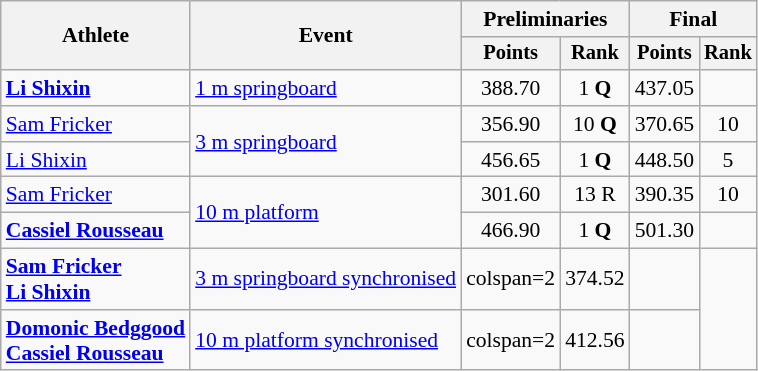<table class=wikitable style=font-size:90%;text-align:center>
<tr>
<th rowspan=2>Athlete</th>
<th rowspan=2>Event</th>
<th colspan=2>Preliminaries</th>
<th colspan=2>Final</th>
</tr>
<tr style=font-size:95%>
<th>Points</th>
<th>Rank</th>
<th>Points</th>
<th>Rank</th>
</tr>
<tr>
<td align=left><strong><a href='#'>Li Shixin</a></strong></td>
<td align=left><a href='#'>1 m springboard</a></td>
<td>388.70</td>
<td>1 <strong>Q</strong></td>
<td>437.05</td>
<td></td>
</tr>
<tr>
<td align=left><a href='#'>Sam Fricker</a></td>
<td align=left rowspan=2><a href='#'>3 m springboard</a></td>
<td>356.90</td>
<td>10 <strong>Q</strong></td>
<td>370.65</td>
<td>10</td>
</tr>
<tr>
<td align=left><a href='#'>Li Shixin</a></td>
<td>456.65</td>
<td>1 <strong>Q</strong></td>
<td>448.50</td>
<td>5</td>
</tr>
<tr>
<td align=left><a href='#'>Sam Fricker</a></td>
<td align=left rowspan=2><a href='#'>10 m platform</a></td>
<td>301.60</td>
<td>13 R</td>
<td>390.35</td>
<td>10</td>
</tr>
<tr>
<td align=left><strong><a href='#'>Cassiel Rousseau</a></strong></td>
<td>466.90</td>
<td>1 <strong>Q</strong></td>
<td>501.30</td>
<td></td>
</tr>
<tr>
<td align=left><strong><a href='#'>Sam Fricker</a></strong> <br> <strong><a href='#'>Li Shixin</a></strong></td>
<td align=left><a href='#'>3 m springboard synchronised</a></td>
<td>colspan=2 </td>
<td>374.52</td>
<td></td>
</tr>
<tr>
<td align=left><strong><a href='#'>Domonic Bedggood</a></strong> <br> <strong><a href='#'>Cassiel Rousseau</a></strong></td>
<td align=left><a href='#'>10 m platform synchronised</a></td>
<td>colspan=2 </td>
<td>412.56</td>
<td></td>
</tr>
</table>
